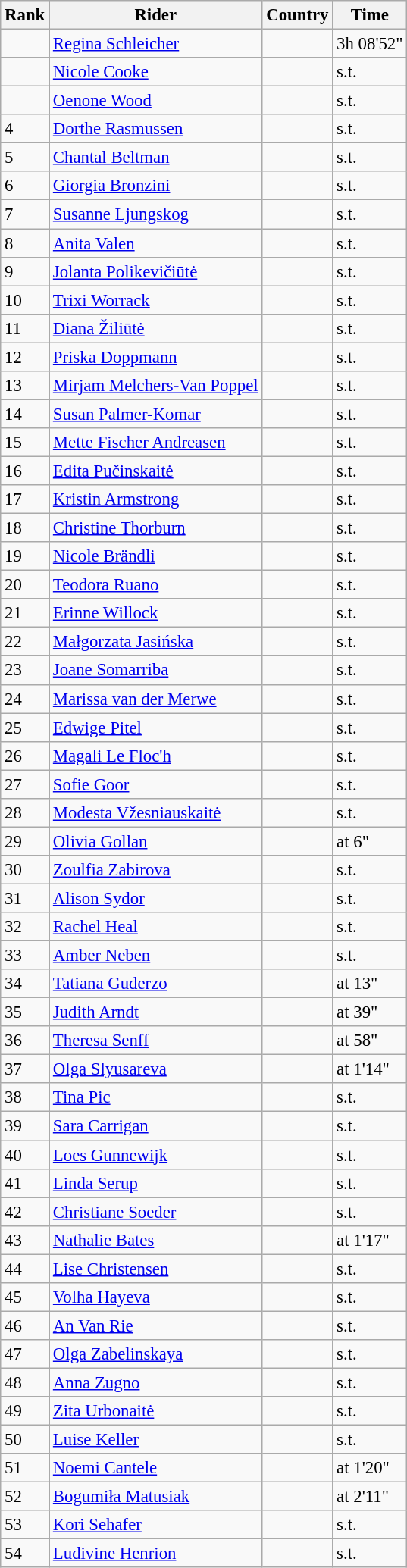<table class="wikitable" style="font-size:95%; text-align:left;">
<tr>
<th>Rank</th>
<th>Rider</th>
<th>Country</th>
<th>Time</th>
</tr>
<tr>
<td></td>
<td><a href='#'>Regina Schleicher</a></td>
<td></td>
<td>3h 08'52"</td>
</tr>
<tr>
<td></td>
<td><a href='#'>Nicole Cooke</a></td>
<td></td>
<td>s.t.</td>
</tr>
<tr>
<td></td>
<td><a href='#'>Oenone Wood</a></td>
<td></td>
<td>s.t.</td>
</tr>
<tr>
<td>4</td>
<td><a href='#'>Dorthe Rasmussen</a></td>
<td></td>
<td>s.t.</td>
</tr>
<tr>
<td>5</td>
<td><a href='#'>Chantal Beltman</a></td>
<td></td>
<td>s.t.</td>
</tr>
<tr>
<td>6</td>
<td><a href='#'>Giorgia Bronzini</a></td>
<td></td>
<td>s.t.</td>
</tr>
<tr>
<td>7</td>
<td><a href='#'>Susanne Ljungskog</a></td>
<td></td>
<td>s.t.</td>
</tr>
<tr>
<td>8</td>
<td><a href='#'>Anita Valen</a></td>
<td></td>
<td>s.t.</td>
</tr>
<tr>
<td>9</td>
<td><a href='#'>Jolanta Polikevičiūtė</a></td>
<td></td>
<td>s.t.</td>
</tr>
<tr>
<td>10</td>
<td><a href='#'>Trixi Worrack</a></td>
<td></td>
<td>s.t.</td>
</tr>
<tr>
<td>11</td>
<td><a href='#'>Diana Žiliūtė</a></td>
<td></td>
<td>s.t.</td>
</tr>
<tr>
<td>12</td>
<td><a href='#'>Priska Doppmann</a></td>
<td></td>
<td>s.t.</td>
</tr>
<tr>
<td>13</td>
<td><a href='#'>Mirjam Melchers-Van Poppel</a></td>
<td></td>
<td>s.t.</td>
</tr>
<tr>
<td>14</td>
<td><a href='#'>Susan Palmer-Komar</a></td>
<td></td>
<td>s.t.</td>
</tr>
<tr>
<td>15</td>
<td><a href='#'>Mette Fischer Andreasen</a></td>
<td></td>
<td>s.t.</td>
</tr>
<tr>
<td>16</td>
<td><a href='#'>Edita Pučinskaitė</a></td>
<td></td>
<td>s.t.</td>
</tr>
<tr>
<td>17</td>
<td><a href='#'>Kristin Armstrong</a></td>
<td></td>
<td>s.t.</td>
</tr>
<tr>
<td>18</td>
<td><a href='#'>Christine Thorburn</a></td>
<td></td>
<td>s.t.</td>
</tr>
<tr>
<td>19</td>
<td><a href='#'>Nicole Brändli</a></td>
<td></td>
<td>s.t.</td>
</tr>
<tr>
<td>20</td>
<td><a href='#'>Teodora Ruano</a></td>
<td></td>
<td>s.t.</td>
</tr>
<tr>
<td>21</td>
<td><a href='#'>Erinne Willock</a></td>
<td></td>
<td>s.t.</td>
</tr>
<tr>
<td>22</td>
<td><a href='#'>Małgorzata Jasińska</a></td>
<td></td>
<td>s.t.</td>
</tr>
<tr>
<td>23</td>
<td><a href='#'>Joane Somarriba</a></td>
<td></td>
<td>s.t.</td>
</tr>
<tr>
<td>24</td>
<td><a href='#'>Marissa van der Merwe</a></td>
<td></td>
<td>s.t.</td>
</tr>
<tr>
<td>25</td>
<td><a href='#'>Edwige Pitel</a></td>
<td></td>
<td>s.t.</td>
</tr>
<tr>
<td>26</td>
<td><a href='#'>Magali Le Floc'h</a></td>
<td></td>
<td>s.t.</td>
</tr>
<tr>
<td>27</td>
<td><a href='#'>Sofie Goor</a></td>
<td></td>
<td>s.t.</td>
</tr>
<tr>
<td>28</td>
<td><a href='#'>Modesta Vžesniauskaitė</a></td>
<td></td>
<td>s.t.</td>
</tr>
<tr>
<td>29</td>
<td><a href='#'>Olivia Gollan</a></td>
<td></td>
<td>at 6"</td>
</tr>
<tr>
<td>30</td>
<td><a href='#'>Zoulfia Zabirova</a></td>
<td></td>
<td>s.t.</td>
</tr>
<tr>
<td>31</td>
<td><a href='#'>Alison Sydor</a></td>
<td></td>
<td>s.t.</td>
</tr>
<tr>
<td>32</td>
<td><a href='#'>Rachel Heal</a></td>
<td></td>
<td>s.t.</td>
</tr>
<tr>
<td>33</td>
<td><a href='#'>Amber Neben</a></td>
<td></td>
<td>s.t.</td>
</tr>
<tr>
<td>34</td>
<td><a href='#'>Tatiana Guderzo</a></td>
<td></td>
<td>at 13"</td>
</tr>
<tr>
<td>35</td>
<td><a href='#'>Judith Arndt</a></td>
<td></td>
<td>at 39"</td>
</tr>
<tr>
<td>36</td>
<td><a href='#'>Theresa Senff</a></td>
<td></td>
<td>at 58"</td>
</tr>
<tr>
<td>37</td>
<td><a href='#'>Olga Slyusareva</a></td>
<td></td>
<td>at 1'14"</td>
</tr>
<tr>
<td>38</td>
<td><a href='#'>Tina Pic</a></td>
<td></td>
<td>s.t.</td>
</tr>
<tr>
<td>39</td>
<td><a href='#'>Sara Carrigan</a></td>
<td></td>
<td>s.t.</td>
</tr>
<tr>
<td>40</td>
<td><a href='#'>Loes Gunnewijk</a></td>
<td></td>
<td>s.t.</td>
</tr>
<tr>
<td>41</td>
<td><a href='#'>Linda Serup</a></td>
<td></td>
<td>s.t.</td>
</tr>
<tr>
<td>42</td>
<td><a href='#'>Christiane Soeder</a></td>
<td></td>
<td>s.t.</td>
</tr>
<tr>
<td>43</td>
<td><a href='#'>Nathalie Bates</a></td>
<td></td>
<td>at 1'17"</td>
</tr>
<tr>
<td>44</td>
<td><a href='#'>Lise Christensen</a></td>
<td></td>
<td>s.t.</td>
</tr>
<tr>
<td>45</td>
<td><a href='#'>Volha Hayeva</a></td>
<td></td>
<td>s.t.</td>
</tr>
<tr>
<td>46</td>
<td><a href='#'>An Van Rie</a></td>
<td></td>
<td>s.t.</td>
</tr>
<tr>
<td>47</td>
<td><a href='#'>Olga Zabelinskaya</a></td>
<td></td>
<td>s.t.</td>
</tr>
<tr>
<td>48</td>
<td><a href='#'>Anna Zugno</a></td>
<td></td>
<td>s.t.</td>
</tr>
<tr>
<td>49</td>
<td><a href='#'>Zita Urbonaitė</a></td>
<td></td>
<td>s.t.</td>
</tr>
<tr>
<td>50</td>
<td><a href='#'>Luise Keller</a></td>
<td></td>
<td>s.t.</td>
</tr>
<tr>
<td>51</td>
<td><a href='#'>Noemi Cantele</a></td>
<td></td>
<td>at 1'20"</td>
</tr>
<tr>
<td>52</td>
<td><a href='#'>Bogumiła Matusiak</a></td>
<td></td>
<td>at 2'11"</td>
</tr>
<tr>
<td>53</td>
<td><a href='#'>Kori Sehafer</a></td>
<td></td>
<td>s.t.</td>
</tr>
<tr>
<td>54</td>
<td><a href='#'>Ludivine Henrion</a></td>
<td></td>
<td>s.t.</td>
</tr>
</table>
